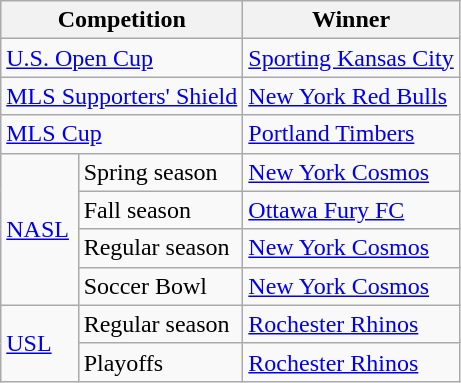<table class="wikitable">
<tr>
<th colspan=2>Competition</th>
<th>Winner</th>
</tr>
<tr>
<td colspan=2><a href='#'>U.S. Open Cup</a></td>
<td><a href='#'>Sporting Kansas City</a></td>
</tr>
<tr>
<td colspan=2><a href='#'>MLS Supporters' Shield</a></td>
<td><a href='#'>New York Red Bulls</a></td>
</tr>
<tr>
<td colspan=2><a href='#'>MLS Cup</a></td>
<td><a href='#'>Portland Timbers</a></td>
</tr>
<tr>
<td rowspan=4><a href='#'>NASL</a></td>
<td>Spring season</td>
<td><a href='#'>New York Cosmos</a></td>
</tr>
<tr>
<td>Fall season</td>
<td><a href='#'>Ottawa Fury FC</a></td>
</tr>
<tr>
<td>Regular season</td>
<td><a href='#'>New York Cosmos</a></td>
</tr>
<tr>
<td>Soccer Bowl</td>
<td><a href='#'>New York Cosmos</a></td>
</tr>
<tr>
<td rowspan=2><a href='#'>USL</a></td>
<td>Regular season</td>
<td><a href='#'>Rochester Rhinos</a></td>
</tr>
<tr>
<td>Playoffs</td>
<td><a href='#'>Rochester Rhinos</a></td>
</tr>
</table>
